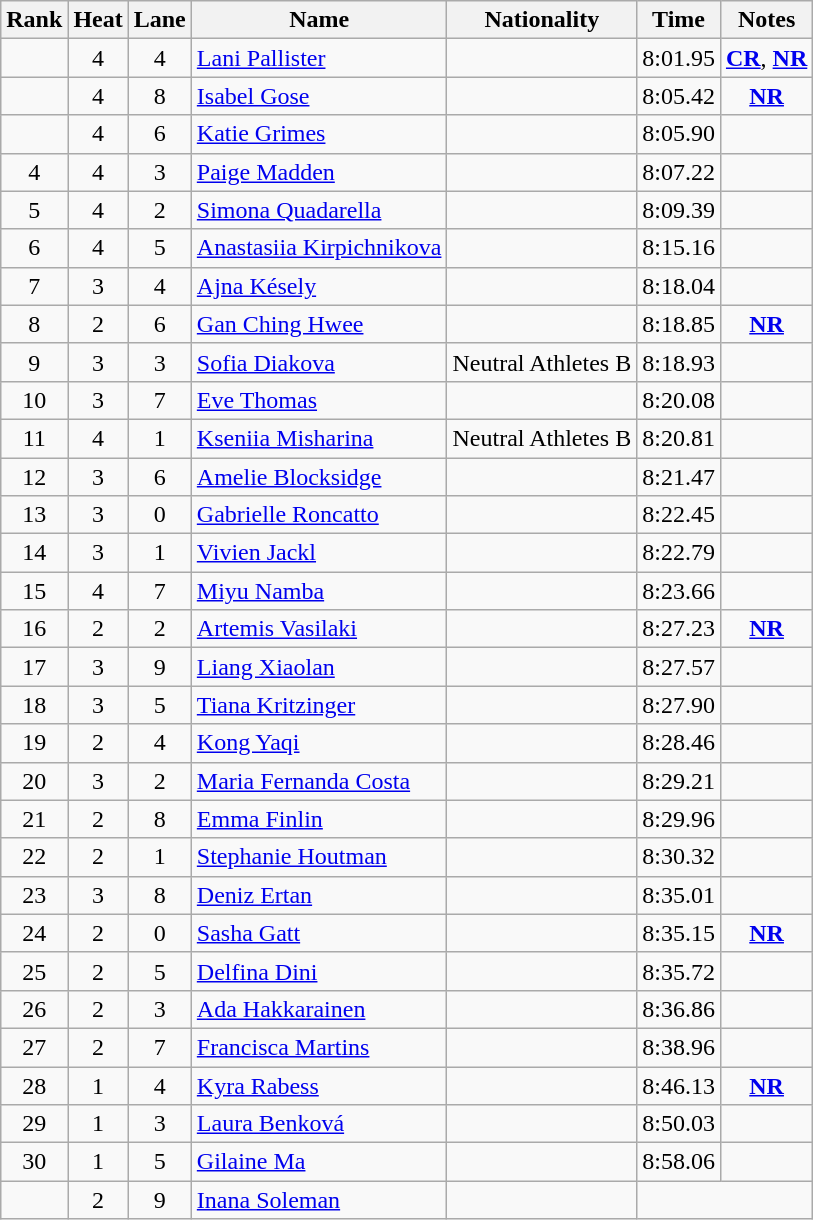<table class="wikitable sortable" style="text-align:center">
<tr>
<th>Rank</th>
<th>Heat</th>
<th>Lane</th>
<th>Name</th>
<th>Nationality</th>
<th>Time</th>
<th>Notes</th>
</tr>
<tr bgcolor=>
<td></td>
<td>4</td>
<td>4</td>
<td align=left><a href='#'>Lani Pallister</a></td>
<td align=left></td>
<td>8:01.95</td>
<td><strong><a href='#'>CR</a></strong>, <strong><a href='#'>NR</a></strong></td>
</tr>
<tr bgcolor=>
<td></td>
<td>4</td>
<td>8</td>
<td align=left><a href='#'>Isabel Gose</a></td>
<td align=left></td>
<td>8:05.42</td>
<td><strong><a href='#'>NR</a></strong></td>
</tr>
<tr bgcolor=>
<td></td>
<td>4</td>
<td>6</td>
<td align=left><a href='#'>Katie Grimes</a></td>
<td align=left></td>
<td>8:05.90</td>
<td></td>
</tr>
<tr bgcolor=>
<td>4</td>
<td>4</td>
<td>3</td>
<td align=left><a href='#'>Paige Madden</a></td>
<td align=left></td>
<td>8:07.22</td>
<td></td>
</tr>
<tr bgcolor=>
<td>5</td>
<td>4</td>
<td>2</td>
<td align=left><a href='#'>Simona Quadarella</a></td>
<td align=left></td>
<td>8:09.39</td>
<td></td>
</tr>
<tr bgcolor=>
<td>6</td>
<td>4</td>
<td>5</td>
<td align=left><a href='#'>Anastasiia Kirpichnikova</a></td>
<td align=left></td>
<td>8:15.16</td>
<td></td>
</tr>
<tr bgcolor=>
<td>7</td>
<td>3</td>
<td>4</td>
<td align=left><a href='#'>Ajna Késely</a></td>
<td align=left></td>
<td>8:18.04</td>
<td></td>
</tr>
<tr bgcolor=>
<td>8</td>
<td>2</td>
<td>6</td>
<td align=left><a href='#'>Gan Ching Hwee</a></td>
<td align=left></td>
<td>8:18.85</td>
<td><strong><a href='#'>NR</a></strong></td>
</tr>
<tr>
<td>9</td>
<td>3</td>
<td>3</td>
<td align=left><a href='#'>Sofia Diakova</a></td>
<td align=left> Neutral Athletes B</td>
<td>8:18.93</td>
<td></td>
</tr>
<tr>
<td>10</td>
<td>3</td>
<td>7</td>
<td align=left><a href='#'>Eve Thomas</a></td>
<td align=left></td>
<td>8:20.08</td>
<td></td>
</tr>
<tr>
<td>11</td>
<td>4</td>
<td>1</td>
<td align=left><a href='#'>Kseniia Misharina</a></td>
<td align=left> Neutral Athletes B</td>
<td>8:20.81</td>
<td></td>
</tr>
<tr>
<td>12</td>
<td>3</td>
<td>6</td>
<td align=left><a href='#'>Amelie Blocksidge</a></td>
<td align=left></td>
<td>8:21.47</td>
<td></td>
</tr>
<tr>
<td>13</td>
<td>3</td>
<td>0</td>
<td align=left><a href='#'>Gabrielle Roncatto</a></td>
<td align=left></td>
<td>8:22.45</td>
<td></td>
</tr>
<tr>
<td>14</td>
<td>3</td>
<td>1</td>
<td align=left><a href='#'>Vivien Jackl</a></td>
<td align=left></td>
<td>8:22.79</td>
<td></td>
</tr>
<tr>
<td>15</td>
<td>4</td>
<td>7</td>
<td align=left><a href='#'>Miyu Namba</a></td>
<td align=left></td>
<td>8:23.66</td>
<td></td>
</tr>
<tr>
<td>16</td>
<td>2</td>
<td>2</td>
<td align=left><a href='#'>Artemis Vasilaki</a></td>
<td align=left></td>
<td>8:27.23</td>
<td><strong><a href='#'>NR</a></strong></td>
</tr>
<tr>
<td>17</td>
<td>3</td>
<td>9</td>
<td align=left><a href='#'>Liang Xiaolan</a></td>
<td align=left></td>
<td>8:27.57</td>
<td></td>
</tr>
<tr>
<td>18</td>
<td>3</td>
<td>5</td>
<td align=left><a href='#'>Tiana Kritzinger</a></td>
<td align=left></td>
<td>8:27.90</td>
<td></td>
</tr>
<tr>
<td>19</td>
<td>2</td>
<td>4</td>
<td align=left><a href='#'>Kong Yaqi</a></td>
<td align=left></td>
<td>8:28.46</td>
<td></td>
</tr>
<tr>
<td>20</td>
<td>3</td>
<td>2</td>
<td align=left><a href='#'>Maria Fernanda Costa</a></td>
<td align=left></td>
<td>8:29.21</td>
<td></td>
</tr>
<tr>
<td>21</td>
<td>2</td>
<td>8</td>
<td align=left><a href='#'>Emma Finlin</a></td>
<td align=left></td>
<td>8:29.96</td>
<td></td>
</tr>
<tr>
<td>22</td>
<td>2</td>
<td>1</td>
<td align=left><a href='#'>Stephanie Houtman</a></td>
<td align=left></td>
<td>8:30.32</td>
<td></td>
</tr>
<tr>
<td>23</td>
<td>3</td>
<td>8</td>
<td align=left><a href='#'>Deniz Ertan</a></td>
<td align=left></td>
<td>8:35.01</td>
<td></td>
</tr>
<tr>
<td>24</td>
<td>2</td>
<td>0</td>
<td align=left><a href='#'>Sasha Gatt</a></td>
<td align=left></td>
<td>8:35.15</td>
<td><strong><a href='#'>NR</a></strong></td>
</tr>
<tr>
<td>25</td>
<td>2</td>
<td>5</td>
<td align=left><a href='#'>Delfina Dini</a></td>
<td align=left></td>
<td>8:35.72</td>
<td></td>
</tr>
<tr>
<td>26</td>
<td>2</td>
<td>3</td>
<td align=left><a href='#'>Ada Hakkarainen</a></td>
<td align=left></td>
<td>8:36.86</td>
<td></td>
</tr>
<tr>
<td>27</td>
<td>2</td>
<td>7</td>
<td align=left><a href='#'>Francisca Martins</a></td>
<td align=left></td>
<td>8:38.96</td>
<td></td>
</tr>
<tr>
<td>28</td>
<td>1</td>
<td>4</td>
<td align=left><a href='#'>Kyra Rabess</a></td>
<td align=left></td>
<td>8:46.13</td>
<td><strong><a href='#'>NR</a></strong></td>
</tr>
<tr>
<td>29</td>
<td>1</td>
<td>3</td>
<td align=left><a href='#'>Laura Benková</a></td>
<td align=left></td>
<td>8:50.03</td>
<td></td>
</tr>
<tr>
<td>30</td>
<td>1</td>
<td>5</td>
<td align=left><a href='#'>Gilaine Ma</a></td>
<td align=left></td>
<td>8:58.06</td>
<td></td>
</tr>
<tr>
<td></td>
<td>2</td>
<td>9</td>
<td align=left><a href='#'>Inana Soleman</a></td>
<td align=left></td>
<td colspan=2></td>
</tr>
</table>
